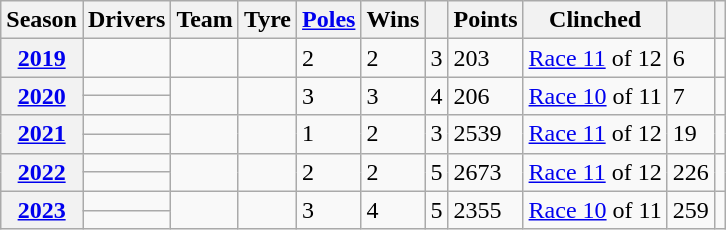<table class="wikitable">
<tr>
<th>Season</th>
<th>Drivers</th>
<th>Team</th>
<th>Tyre</th>
<th><a href='#'>Poles</a></th>
<th>Wins</th>
<th></th>
<th>Points</th>
<th>Clinched</th>
<th></th>
<th></th>
</tr>
<tr>
<th><a href='#'>2019</a></th>
<td></td>
<td></td>
<td></td>
<td>2</td>
<td>2</td>
<td>3</td>
<td>203</td>
<td><a href='#'>Race 11</a> of 12</td>
<td>6</td>
<td></td>
</tr>
<tr>
<th rowspan="2"><a href='#'>2020</a></th>
<td></td>
<td rowspan="2"></td>
<td rowspan="2"></td>
<td rowspan="2">3</td>
<td rowspan="2">3</td>
<td rowspan="2">4</td>
<td rowspan="2">206</td>
<td rowspan="2"><a href='#'>Race 10</a> of 11</td>
<td rowspan="2">7</td>
<td rowspan="2"></td>
</tr>
<tr>
<td></td>
</tr>
<tr>
<th rowspan="2"><a href='#'>2021</a></th>
<td></td>
<td rowspan="2"></td>
<td rowspan="2"></td>
<td rowspan="2">1</td>
<td rowspan="2">2</td>
<td rowspan="2">3</td>
<td rowspan="2">2539</td>
<td rowspan="2"><a href='#'>Race 11</a> of 12</td>
<td rowspan="2">19</td>
<td rowspan="2"></td>
</tr>
<tr>
<td></td>
</tr>
<tr>
<th rowspan="2"><a href='#'>2022</a></th>
<td></td>
<td rowspan="2"></td>
<td rowspan="2"></td>
<td rowspan="2">2</td>
<td rowspan="2">2</td>
<td rowspan="2">5</td>
<td rowspan="2">2673</td>
<td rowspan="2"><a href='#'>Race 11</a> of 12</td>
<td rowspan="2">226</td>
<td rowspan="2"></td>
</tr>
<tr>
<td></td>
</tr>
<tr>
<th rowspan="2"><a href='#'>2023</a></th>
<td></td>
<td rowspan="2"></td>
<td rowspan="2"></td>
<td rowspan="2">3</td>
<td rowspan="2">4</td>
<td rowspan="2">5</td>
<td rowspan="2">2355</td>
<td rowspan="2"><a href='#'>Race 10</a> of 11</td>
<td rowspan="2">259</td>
<td rowspan="2"></td>
</tr>
<tr>
<td></td>
</tr>
</table>
